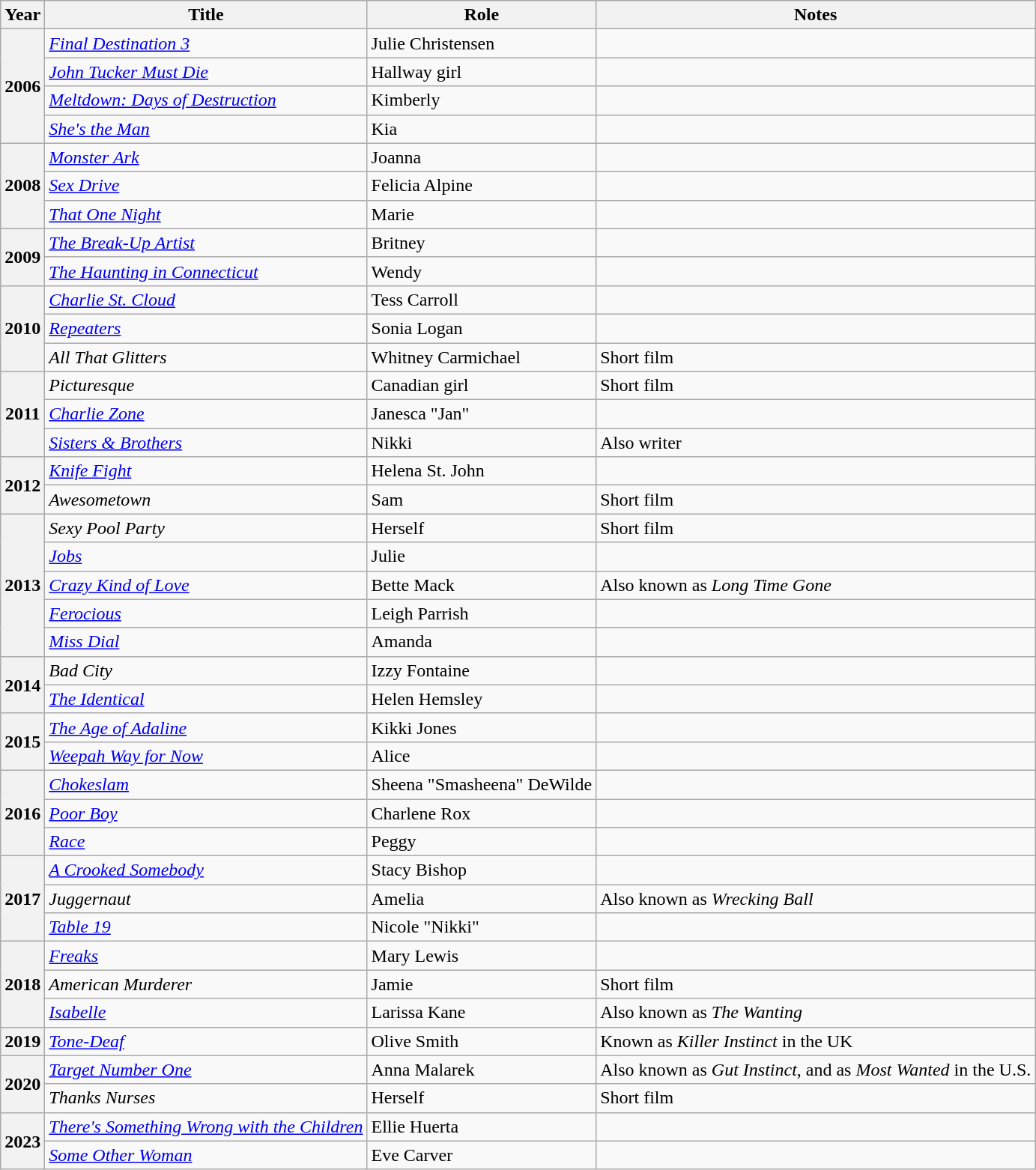<table class="wikitable sortable plainrowheaders">
<tr>
<th>Year</th>
<th scope="col">Title</th>
<th scope="col">Role</th>
<th scope="col" class="unsortable">Notes</th>
</tr>
<tr>
<th scope="row" rowspan="4">2006</th>
<td><em><a href='#'>Final Destination 3</a></em></td>
<td>Julie Christensen</td>
<td></td>
</tr>
<tr>
<td><em><a href='#'>John Tucker Must Die</a></em></td>
<td>Hallway girl</td>
<td></td>
</tr>
<tr>
<td><em><a href='#'>Meltdown: Days of Destruction</a></em></td>
<td>Kimberly</td>
<td></td>
</tr>
<tr>
<td><em><a href='#'>She's the Man</a></em></td>
<td>Kia</td>
<td></td>
</tr>
<tr>
<th scope="row" rowspan="3">2008</th>
<td><em><a href='#'>Monster Ark</a></em></td>
<td>Joanna</td>
<td></td>
</tr>
<tr>
<td><em><a href='#'>Sex Drive</a></em></td>
<td>Felicia Alpine</td>
<td></td>
</tr>
<tr>
<td><em><a href='#'>That One Night</a></em></td>
<td>Marie</td>
<td></td>
</tr>
<tr>
<th scope="row" rowspan="2">2009</th>
<td data-sort-value="Break-Up Artist, The"><em><a href='#'>The Break-Up Artist</a></em></td>
<td>Britney</td>
<td></td>
</tr>
<tr>
<td data-sort-value="Haunting in Connecticut, The"><em><a href='#'>The Haunting in Connecticut</a></em></td>
<td>Wendy</td>
<td></td>
</tr>
<tr>
<th scope="row" rowspan="3">2010</th>
<td><em><a href='#'>Charlie St. Cloud</a></em></td>
<td>Tess Carroll</td>
<td></td>
</tr>
<tr>
<td><em><a href='#'>Repeaters</a></em></td>
<td>Sonia Logan</td>
<td></td>
</tr>
<tr>
<td><em>All That Glitters</em></td>
<td>Whitney Carmichael</td>
<td>Short film</td>
</tr>
<tr>
<th scope="row" rowspan="3">2011</th>
<td><em>Picturesque</em></td>
<td>Canadian girl</td>
<td>Short film</td>
</tr>
<tr>
<td><em><a href='#'>Charlie Zone</a></em></td>
<td>Janesca "Jan"</td>
<td></td>
</tr>
<tr>
<td><em><a href='#'>Sisters & Brothers</a></em></td>
<td>Nikki</td>
<td>Also writer</td>
</tr>
<tr>
<th scope="row" rowspan="2">2012</th>
<td><em><a href='#'>Knife Fight</a></em></td>
<td>Helena St. John</td>
<td></td>
</tr>
<tr>
<td><em>Awesometown</em></td>
<td>Sam</td>
<td>Short film</td>
</tr>
<tr>
<th scope="row" rowspan="5">2013</th>
<td><em>Sexy Pool Party</em></td>
<td>Herself</td>
<td>Short film</td>
</tr>
<tr>
<td><em><a href='#'>Jobs</a></em></td>
<td>Julie</td>
<td></td>
</tr>
<tr>
<td><em><a href='#'>Crazy Kind of Love</a></em></td>
<td>Bette Mack</td>
<td>Also known as <em>Long Time Gone</em></td>
</tr>
<tr>
<td><em><a href='#'>Ferocious</a></em></td>
<td>Leigh Parrish</td>
<td></td>
</tr>
<tr>
<td><em><a href='#'>Miss Dial</a></em></td>
<td>Amanda</td>
<td></td>
</tr>
<tr>
<th scope="row" rowspan="2">2014</th>
<td><em>Bad City</em></td>
<td>Izzy Fontaine</td>
<td></td>
</tr>
<tr>
<td data-sort-value="Identical, The"><em><a href='#'>The Identical</a></em></td>
<td>Helen Hemsley</td>
<td></td>
</tr>
<tr>
<th scope="row" rowspan="2">2015</th>
<td data-sort-value="Age of Adaline, The"><em><a href='#'>The Age of Adaline</a></em></td>
<td>Kikki Jones</td>
<td></td>
</tr>
<tr>
<td><em><a href='#'>Weepah Way for Now</a></em></td>
<td>Alice</td>
<td></td>
</tr>
<tr>
<th scope="row" rowspan="3">2016</th>
<td><em><a href='#'>Chokeslam</a></em></td>
<td>Sheena "Smasheena" DeWilde</td>
<td></td>
</tr>
<tr>
<td><em><a href='#'>Poor Boy</a></em></td>
<td>Charlene Rox</td>
<td></td>
</tr>
<tr>
<td><em><a href='#'>Race</a></em></td>
<td>Peggy</td>
<td></td>
</tr>
<tr>
<th scope="row" rowspan="3">2017</th>
<td data-sort-value="Crooked Somebod, A"><em><a href='#'>A Crooked Somebody</a></em></td>
<td>Stacy Bishop</td>
<td></td>
</tr>
<tr>
<td><em>Juggernaut</em></td>
<td>Amelia</td>
<td>Also known as <em>Wrecking Ball</em></td>
</tr>
<tr>
<td><em><a href='#'>Table 19</a></em></td>
<td>Nicole "Nikki"</td>
<td></td>
</tr>
<tr>
<th scope="row" rowspan="3">2018</th>
<td><em><a href='#'>Freaks</a></em></td>
<td>Mary Lewis</td>
<td></td>
</tr>
<tr>
<td><em>American Murderer</em></td>
<td>Jamie</td>
<td>Short film</td>
</tr>
<tr>
<td><em><a href='#'>Isabelle</a></em></td>
<td>Larissa Kane</td>
<td>Also known as <em>The Wanting</em></td>
</tr>
<tr>
<th scope="row">2019</th>
<td><em><a href='#'>Tone-Deaf</a></em></td>
<td>Olive Smith</td>
<td>Known as <em>Killer Instinct</em> in the UK</td>
</tr>
<tr>
<th scope="row" rowspan="2">2020</th>
<td><em><a href='#'>Target Number One</a></em></td>
<td>Anna Malarek</td>
<td>Also known as <em>Gut Instinct</em>, and as <em>Most Wanted</em> in the U.S.</td>
</tr>
<tr>
<td><em>Thanks Nurses</em></td>
<td>Herself</td>
<td>Short film</td>
</tr>
<tr>
<th scope="row" rowspan="2">2023</th>
<td><em><a href='#'>There's Something Wrong with the Children</a></em></td>
<td>Ellie Huerta</td>
<td></td>
</tr>
<tr>
<td><em><a href='#'>Some Other Woman</a></em></td>
<td>Eve Carver</td>
<td></td>
</tr>
</table>
